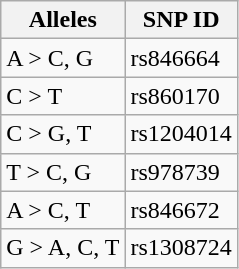<table class="wikitable">
<tr>
<th>Alleles</th>
<th>SNP ID</th>
</tr>
<tr>
<td>A >  C, G</td>
<td>rs846664</td>
</tr>
<tr>
<td>C >  T</td>
<td>rs860170</td>
</tr>
<tr>
<td>C >  G, T</td>
<td>rs1204014</td>
</tr>
<tr>
<td>T >  C, G</td>
<td>rs978739</td>
</tr>
<tr>
<td>A > C, T</td>
<td>rs846672</td>
</tr>
<tr>
<td>G > A, C, T</td>
<td>rs1308724</td>
</tr>
</table>
